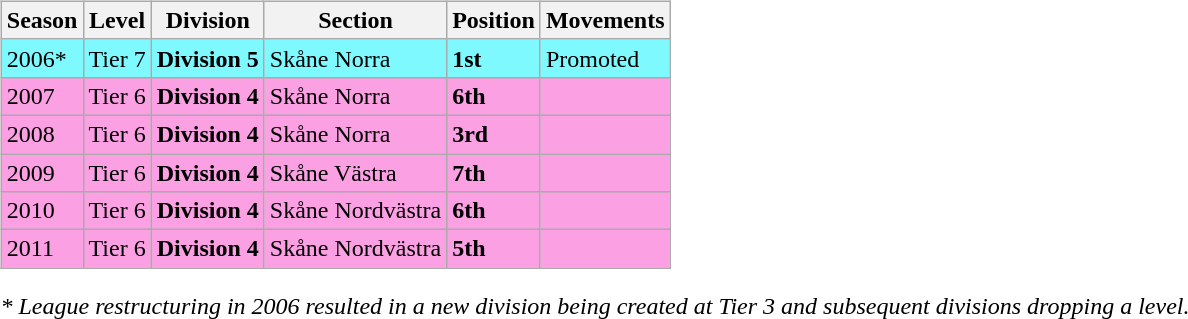<table>
<tr>
<td valign="top" width=0%><br><table class="wikitable">
<tr style="background:#f0f6fa;">
<th><strong>Season</strong></th>
<th><strong>Level</strong></th>
<th><strong>Division</strong></th>
<th><strong>Section</strong></th>
<th><strong>Position</strong></th>
<th><strong>Movements</strong></th>
</tr>
<tr>
<td style="background:#7DF9FF;">2006*</td>
<td style="background:#7DF9FF;">Tier 7</td>
<td style="background:#7DF9FF;"><strong>Division 5</strong></td>
<td style="background:#7DF9FF;">Skåne Norra</td>
<td style="background:#7DF9FF;"><strong>1st</strong></td>
<td style="background:#7DF9FF;">Promoted</td>
</tr>
<tr>
<td style="background:#FBA0E3;">2007</td>
<td style="background:#FBA0E3;">Tier 6</td>
<td style="background:#FBA0E3;"><strong>Division 4</strong></td>
<td style="background:#FBA0E3;">Skåne Norra</td>
<td style="background:#FBA0E3;"><strong>6th</strong></td>
<td style="background:#FBA0E3;"></td>
</tr>
<tr>
<td style="background:#FBA0E3;">2008</td>
<td style="background:#FBA0E3;">Tier 6</td>
<td style="background:#FBA0E3;"><strong>Division 4</strong></td>
<td style="background:#FBA0E3;">Skåne Norra</td>
<td style="background:#FBA0E3;"><strong>3rd</strong></td>
<td style="background:#FBA0E3;"></td>
</tr>
<tr>
<td style="background:#FBA0E3;">2009</td>
<td style="background:#FBA0E3;">Tier 6</td>
<td style="background:#FBA0E3;"><strong>Division 4</strong></td>
<td style="background:#FBA0E3;">Skåne Västra</td>
<td style="background:#FBA0E3;"><strong>7th</strong></td>
<td style="background:#FBA0E3;"></td>
</tr>
<tr>
<td style="background:#FBA0E3;">2010</td>
<td style="background:#FBA0E3;">Tier 6</td>
<td style="background:#FBA0E3;"><strong>Division 4</strong></td>
<td style="background:#FBA0E3;">Skåne Nordvästra</td>
<td style="background:#FBA0E3;"><strong>6th</strong></td>
<td style="background:#FBA0E3;"></td>
</tr>
<tr>
<td style="background:#FBA0E3;">2011</td>
<td style="background:#FBA0E3;">Tier 6</td>
<td style="background:#FBA0E3;"><strong>Division 4</strong></td>
<td style="background:#FBA0E3;">Skåne Nordvästra</td>
<td style="background:#FBA0E3;"><strong>5th</strong></td>
<td style="background:#FBA0E3;"></td>
</tr>
</table>
<em>* League restructuring in 2006 resulted in a new division being created at Tier 3 and subsequent divisions dropping a level.</em>


</td>
</tr>
</table>
